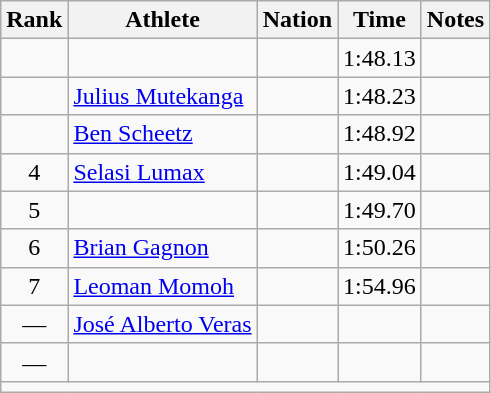<table class="wikitable mw-datatable sortable" style="text-align:center;">
<tr>
<th>Rank</th>
<th>Athlete</th>
<th>Nation</th>
<th>Time</th>
<th>Notes</th>
</tr>
<tr>
<td></td>
<td align=left><a href='#'></a></td>
<td align=left></td>
<td>1:48.13</td>
<td></td>
</tr>
<tr>
<td></td>
<td align=left><a href='#'>Julius Mutekanga</a></td>
<td align=left></td>
<td>1:48.23</td>
<td></td>
</tr>
<tr>
<td></td>
<td align=left><a href='#'>Ben Scheetz</a></td>
<td align=left></td>
<td>1:48.92</td>
<td></td>
</tr>
<tr>
<td>4</td>
<td align=left><a href='#'>Selasi Lumax</a></td>
<td align=left></td>
<td>1:49.04</td>
<td></td>
</tr>
<tr>
<td>5</td>
<td align=left><a href='#'></a></td>
<td align=left></td>
<td>1:49.70</td>
<td></td>
</tr>
<tr>
<td>6</td>
<td align=left><a href='#'>Brian Gagnon</a></td>
<td align=left></td>
<td>1:50.26</td>
<td></td>
</tr>
<tr>
<td>7</td>
<td align=left><a href='#'>Leoman Momoh</a></td>
<td align=left></td>
<td>1:54.96</td>
<td></td>
</tr>
<tr>
<td>—</td>
<td align=left><a href='#'>José Alberto Veras</a></td>
<td align=left></td>
<td></td>
<td></td>
</tr>
<tr>
<td>—</td>
<td align=left><a href='#'></a></td>
<td align=left></td>
<td></td>
<td></td>
</tr>
<tr class="sortbottom">
<td colspan=5></td>
</tr>
</table>
